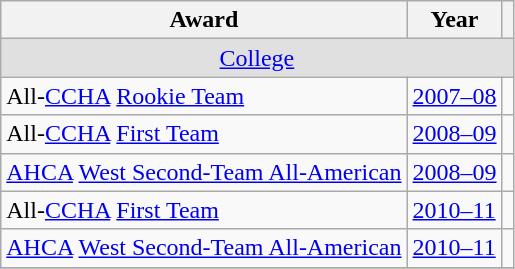<table class="wikitable">
<tr>
<th>Award</th>
<th>Year</th>
<th></th>
</tr>
<tr ALIGN="center" bgcolor="#e0e0e0">
<td colspan="3"><a href='#'>College</a></td>
</tr>
<tr>
<td>All-<a href='#'>CCHA</a> <a href='#'>Rookie Team</a></td>
<td><a href='#'>2007–08</a></td>
<td></td>
</tr>
<tr>
<td>All-<a href='#'>CCHA</a> <a href='#'>First Team</a></td>
<td><a href='#'>2008–09</a></td>
<td></td>
</tr>
<tr>
<td><a href='#'>AHCA</a> <a href='#'>West Second-Team All-American</a></td>
<td><a href='#'>2008–09</a></td>
<td></td>
</tr>
<tr>
<td>All-<a href='#'>CCHA</a> <a href='#'>First Team</a></td>
<td><a href='#'>2010–11</a></td>
<td></td>
</tr>
<tr>
<td><a href='#'>AHCA</a> <a href='#'>West Second-Team All-American</a></td>
<td><a href='#'>2010–11</a></td>
<td></td>
</tr>
<tr>
</tr>
</table>
